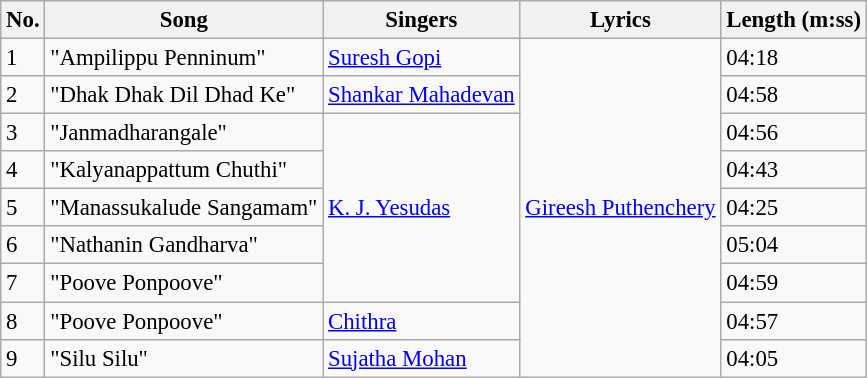<table class="wikitable tracklist" style="font-size:95%;">
<tr>
<th>No.</th>
<th>Song</th>
<th>Singers</th>
<th>Lyrics</th>
<th>Length (m:ss)</th>
</tr>
<tr>
<td>1</td>
<td>"Ampilippu Penninum"</td>
<td><a href='#'>Suresh Gopi</a></td>
<td rowspan="9"><a href='#'>Gireesh Puthenchery</a></td>
<td>04:18</td>
</tr>
<tr>
<td>2</td>
<td>"Dhak Dhak Dil Dhad Ke"</td>
<td><a href='#'>Shankar Mahadevan</a></td>
<td>04:58</td>
</tr>
<tr>
<td>3</td>
<td>"Janmadharangale"</td>
<td rowspan="5"><a href='#'>K. J. Yesudas</a></td>
<td>04:56</td>
</tr>
<tr>
<td>4</td>
<td>"Kalyanappattum Chuthi"</td>
<td>04:43</td>
</tr>
<tr>
<td>5</td>
<td>"Manassukalude Sangamam"</td>
<td>04:25</td>
</tr>
<tr>
<td>6</td>
<td>"Nathanin Gandharva"</td>
<td>05:04</td>
</tr>
<tr>
<td>7</td>
<td>"Poove Ponpoove"</td>
<td>04:59</td>
</tr>
<tr>
<td>8</td>
<td>"Poove Ponpoove"</td>
<td><a href='#'>Chithra</a></td>
<td>04:57</td>
</tr>
<tr>
<td>9</td>
<td>"Silu Silu"</td>
<td><a href='#'>Sujatha Mohan</a></td>
<td>04:05</td>
</tr>
</table>
